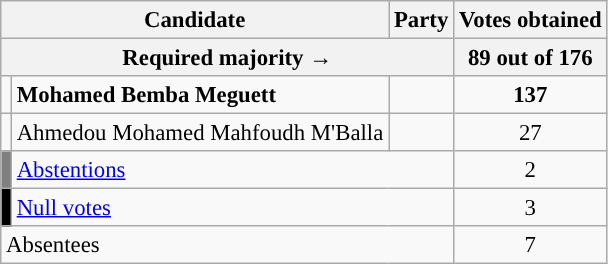<table class="wikitable" style="font-size:95%;">
<tr>
<th colspan=2>Candidate</th>
<th>Party</th>
<th>Votes obtained</th>
</tr>
<tr>
<th colspan=3>Required majority →</th>
<th>89 out of 176</th>
</tr>
<tr>
<td style="color:inherit;background:"></td>
<td><strong>Mohamed Bemba Meguett</strong></td>
<td></td>
<td style="text-align:center;"><strong>137</strong> </td>
</tr>
<tr>
<td style="color:inherit;background:"></td>
<td>Ahmedou Mohamed Mahfoudh M'Balla</td>
<td></td>
<td style="text-align:center;">27 </td>
</tr>
<tr>
<td style="background:gray;"></td>
<td colspan=2><a href='#'>Abstentions</a></td>
<td style="text-align:center;">2</td>
</tr>
<tr>
<td style="background:black;"></td>
<td colspan=2><a href='#'>Null votes</a></td>
<td style="text-align:center;">3</td>
</tr>
<tr>
<td colspan=3>Absentees</td>
<td style="text-align:center;">7</td>
</tr>
</table>
